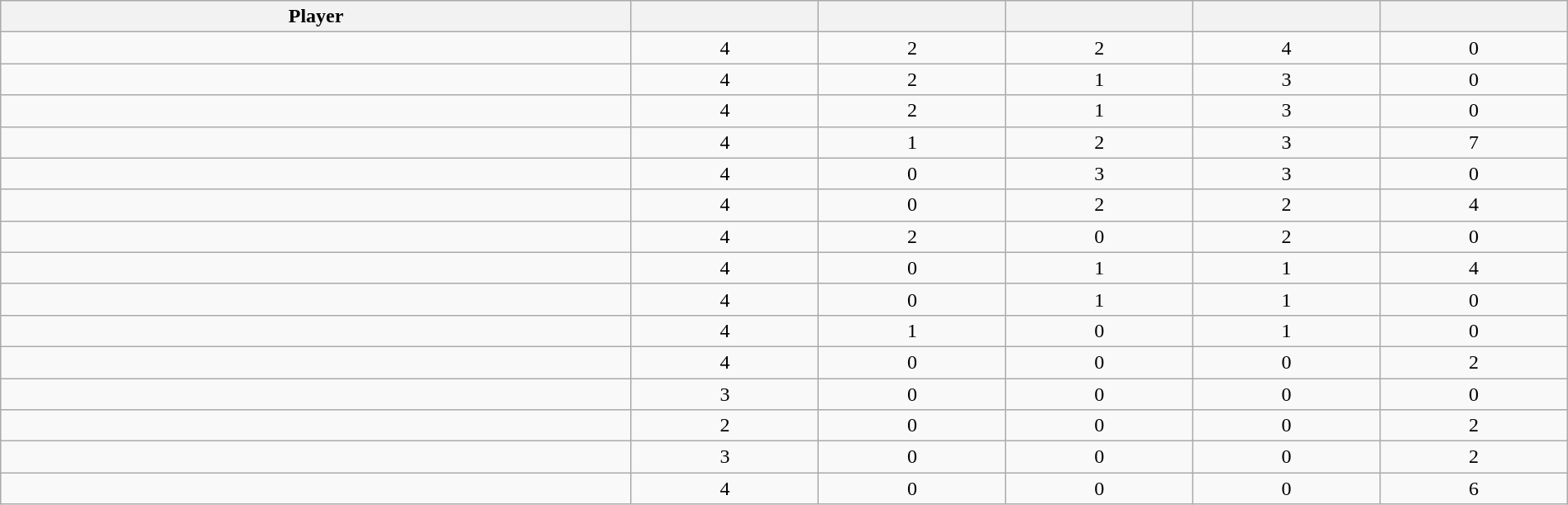<table class="wikitable sortable" style="width:100%;">
<tr align=center>
<th>Player</th>
<th></th>
<th></th>
<th></th>
<th></th>
<th></th>
</tr>
<tr align=center>
<td></td>
<td>4</td>
<td>2</td>
<td>2</td>
<td>4</td>
<td>0</td>
</tr>
<tr align=center>
<td></td>
<td>4</td>
<td>2</td>
<td>1</td>
<td>3</td>
<td>0</td>
</tr>
<tr align=center>
<td></td>
<td>4</td>
<td>2</td>
<td>1</td>
<td>3</td>
<td>0</td>
</tr>
<tr align=center>
<td></td>
<td>4</td>
<td>1</td>
<td>2</td>
<td>3</td>
<td>7</td>
</tr>
<tr align=center>
<td></td>
<td>4</td>
<td>0</td>
<td>3</td>
<td>3</td>
<td>0</td>
</tr>
<tr align=center>
<td></td>
<td>4</td>
<td>0</td>
<td>2</td>
<td>2</td>
<td>4</td>
</tr>
<tr align=center>
<td></td>
<td>4</td>
<td>2</td>
<td>0</td>
<td>2</td>
<td>0</td>
</tr>
<tr align=center>
<td></td>
<td>4</td>
<td>0</td>
<td>1</td>
<td>1</td>
<td>4</td>
</tr>
<tr align=center>
<td></td>
<td>4</td>
<td>0</td>
<td>1</td>
<td>1</td>
<td>0</td>
</tr>
<tr align=center>
<td></td>
<td>4</td>
<td>1</td>
<td>0</td>
<td>1</td>
<td>0</td>
</tr>
<tr align=center>
<td></td>
<td>4</td>
<td>0</td>
<td>0</td>
<td>0</td>
<td>2</td>
</tr>
<tr align=center>
<td></td>
<td>3</td>
<td>0</td>
<td>0</td>
<td>0</td>
<td>0</td>
</tr>
<tr align=center>
<td></td>
<td>2</td>
<td>0</td>
<td>0</td>
<td>0</td>
<td>2</td>
</tr>
<tr align=center>
<td></td>
<td>3</td>
<td>0</td>
<td>0</td>
<td>0</td>
<td>2</td>
</tr>
<tr align=center>
<td></td>
<td>4</td>
<td>0</td>
<td>0</td>
<td>0</td>
<td>6</td>
</tr>
</table>
